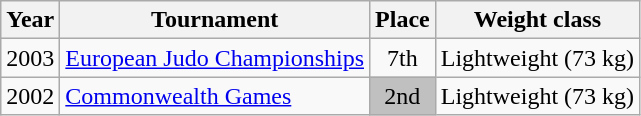<table class=wikitable>
<tr>
<th>Year</th>
<th>Tournament</th>
<th>Place</th>
<th>Weight class</th>
</tr>
<tr>
<td>2003</td>
<td><a href='#'>European Judo Championships</a></td>
<td align="center">7th</td>
<td>Lightweight (73 kg)</td>
</tr>
<tr>
<td>2002</td>
<td><a href='#'>Commonwealth Games</a></td>
<td bgcolor="silver" align="center">2nd</td>
<td>Lightweight (73 kg)</td>
</tr>
</table>
